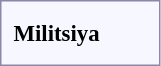<table style="border:1px solid #8888aa; background-color:#f7f8ff; padding:5px; font-size:95%; margin: 0px 12px 12px 0px;">
<tr style="text-align:center;">
<td rowspan=3><strong> Militsiya </strong></td>
<td colspan=3></td>
<td colspan=3></td>
<td colspan=2></td>
<td colspan=2></td>
<td colspan=6></td>
<td colspan=6></td>
<td colspan=4></td>
<td colspan=10></td>
</tr>
<tr style="text-align:center;">
<td colspan=3></td>
<td colspan=3></td>
<td colspan=2></td>
<td colspan=2></td>
<td colspan=6></td>
<td colspan=6></td>
<td colspan=4></td>
<td colspan=10></td>
</tr>
<tr style="text-align:center;">
<td colspan=3><br></td>
<td colspan=3><br></td>
<td colspan=2><br></td>
<td colspan=2><br></td>
<td colspan=6><br></td>
<td colspan=6><br></td>
<td colspan=4><br></td>
<td colspan=10><br></td>
</tr>
</table>
